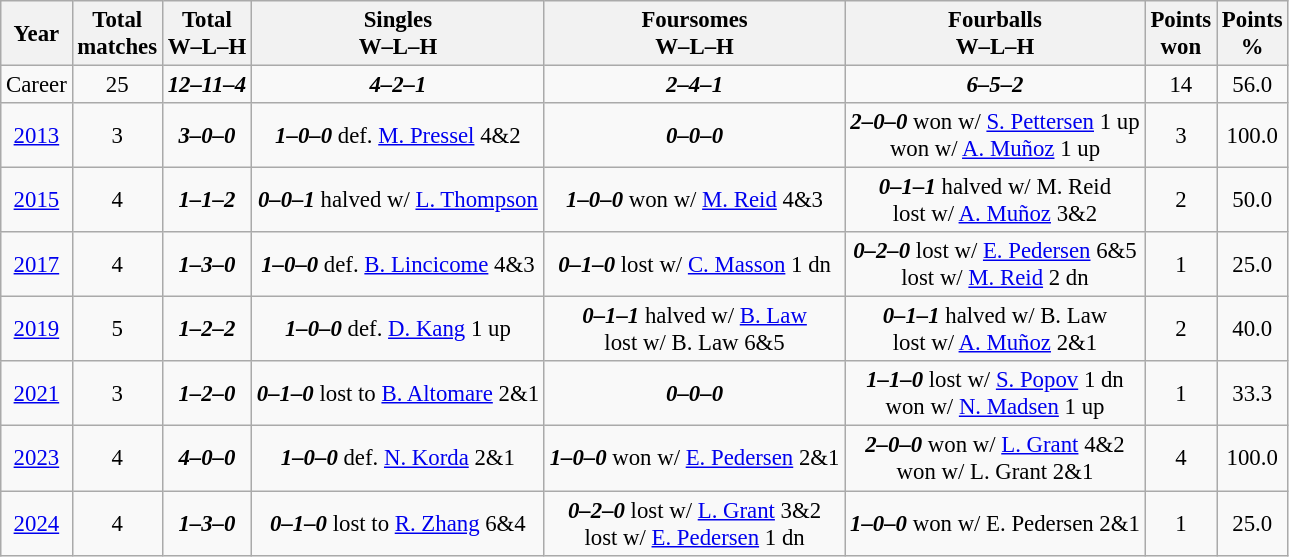<table class="wikitable" style="text-align:center; font-size: 95%;">
<tr>
<th>Year</th>
<th>Total<br>matches</th>
<th>Total<br>W–L–H</th>
<th>Singles<br>W–L–H</th>
<th>Foursomes<br>W–L–H</th>
<th>Fourballs<br>W–L–H</th>
<th>Points<br>won</th>
<th>Points<br>%</th>
</tr>
<tr>
<td>Career</td>
<td>25</td>
<td><strong><em>12–11–4</em></strong></td>
<td><strong><em>4–2–1</em></strong></td>
<td><strong><em>2–4–1</em></strong></td>
<td><strong><em>6–5–2</em></strong></td>
<td>14</td>
<td>56.0</td>
</tr>
<tr>
<td><a href='#'>2013</a></td>
<td>3</td>
<td><strong><em>3–0–0</em></strong></td>
<td><strong><em>1–0–0</em></strong> def. <a href='#'>M. Pressel</a> 4&2</td>
<td><strong><em>0–0–0</em></strong></td>
<td><strong><em>2–0–0</em></strong> won w/ <a href='#'>S. Pettersen</a> 1 up<br>won w/ <a href='#'>A. Muñoz</a> 1 up</td>
<td>3</td>
<td>100.0</td>
</tr>
<tr>
<td><a href='#'>2015</a></td>
<td>4</td>
<td><strong><em>1–1–2</em></strong></td>
<td><strong><em>0–0–1</em></strong> halved w/ <a href='#'>L. Thompson</a></td>
<td><strong><em>1–0–0</em></strong> won w/ <a href='#'>M. Reid</a> 4&3</td>
<td><strong><em>0–1–1</em></strong> halved w/ M. Reid<br>lost w/ <a href='#'>A. Muñoz</a> 3&2</td>
<td>2</td>
<td>50.0</td>
</tr>
<tr>
<td><a href='#'>2017</a></td>
<td>4</td>
<td><strong><em>1–3–0</em></strong></td>
<td><strong><em>1–0–0</em></strong> def. <a href='#'>B. Lincicome</a> 4&3</td>
<td><strong><em>0–1–0</em></strong> lost w/ <a href='#'>C. Masson</a> 1 dn</td>
<td><strong><em>0–2–0</em></strong> lost w/ <a href='#'>E. Pedersen</a> 6&5<br>lost w/ <a href='#'>M. Reid</a> 2 dn</td>
<td>1</td>
<td>25.0</td>
</tr>
<tr>
<td><a href='#'>2019</a></td>
<td>5</td>
<td><strong><em>1–2–2</em></strong></td>
<td><strong><em>1–0–0</em></strong> def. <a href='#'>D. Kang</a> 1 up</td>
<td><strong><em>0–1–1</em></strong> halved w/ <a href='#'>B. Law</a> <br>lost w/ B. Law 6&5</td>
<td><strong><em>0–1–1</em></strong> halved w/ B. Law <br>lost w/ <a href='#'>A. Muñoz</a> 2&1</td>
<td>2</td>
<td>40.0</td>
</tr>
<tr>
<td><a href='#'>2021</a></td>
<td>3</td>
<td><strong><em>1–2–0</em></strong></td>
<td><strong><em>0–1–0</em></strong> lost to <a href='#'>B. Altomare</a> 2&1</td>
<td><strong><em>0–0–0</em></strong></td>
<td><strong><em>1–1–0</em></strong> lost w/ <a href='#'>S. Popov</a> 1 dn <br>won w/ <a href='#'>N. Madsen</a> 1 up</td>
<td>1</td>
<td>33.3</td>
</tr>
<tr>
<td><a href='#'>2023</a></td>
<td>4</td>
<td><strong><em>4–0–0</em></strong></td>
<td><strong><em>1–0–0</em></strong> def. <a href='#'>N. Korda</a> 2&1</td>
<td><strong><em>1–0–0</em></strong> won w/ <a href='#'>E. Pedersen</a> 2&1</td>
<td><strong><em>2–0–0</em></strong> won w/ <a href='#'>L. Grant</a> 4&2 <br>won w/ L. Grant 2&1</td>
<td>4</td>
<td>100.0</td>
</tr>
<tr>
<td><a href='#'>2024</a></td>
<td>4</td>
<td><strong><em>1–3–0</em></strong></td>
<td><strong><em>0–1–0</em></strong> lost to <a href='#'>R. Zhang</a> 6&4</td>
<td><strong><em>0–2–0</em></strong> lost w/ <a href='#'>L. Grant</a> 3&2<br>lost w/ <a href='#'>E. Pedersen</a> 1 dn</td>
<td><strong><em>1–0–0</em></strong> won w/ E. Pedersen 2&1</td>
<td>1</td>
<td>25.0</td>
</tr>
</table>
